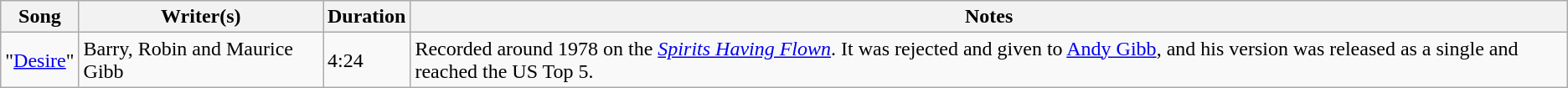<table class="wikitable">
<tr>
<th>Song</th>
<th>Writer(s)</th>
<th>Duration</th>
<th>Notes</th>
</tr>
<tr>
<td>"<a href='#'>Desire</a>"</td>
<td>Barry, Robin and Maurice Gibb</td>
<td>4:24</td>
<td>Recorded around 1978 on the <em><a href='#'>Spirits Having Flown</a></em>. It was rejected and given to <a href='#'>Andy Gibb</a>, and his version was released as a single and reached the US Top 5.</td>
</tr>
</table>
